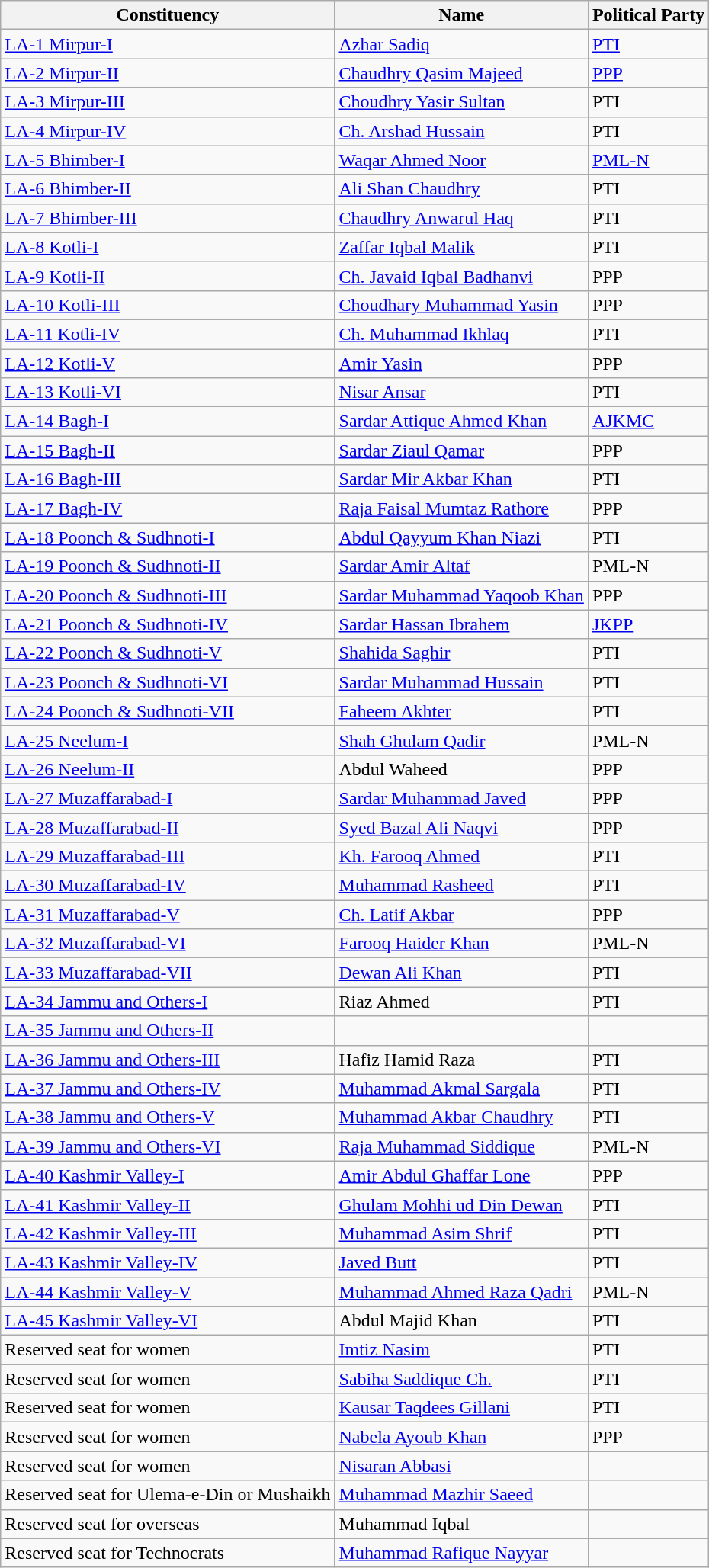<table class="wikitable sortable">
<tr>
<th>Constituency</th>
<th>Name</th>
<th>Political Party</th>
</tr>
<tr>
<td><a href='#'>LA-1 Mirpur-I</a></td>
<td><a href='#'>Azhar Sadiq</a></td>
<td><a href='#'>PTI</a></td>
</tr>
<tr>
<td><a href='#'>LA-2 Mirpur-II</a></td>
<td><a href='#'>Chaudhry Qasim Majeed</a></td>
<td><a href='#'>PPP</a></td>
</tr>
<tr>
<td><a href='#'>LA-3 Mirpur-III</a></td>
<td><a href='#'>Choudhry Yasir Sultan</a></td>
<td>PTI</td>
</tr>
<tr>
<td><a href='#'>LA-4 Mirpur-IV</a></td>
<td><a href='#'>Ch. Arshad Hussain</a></td>
<td>PTI</td>
</tr>
<tr>
<td><a href='#'>LA-5 Bhimber-I</a></td>
<td><a href='#'>Waqar Ahmed Noor</a></td>
<td><a href='#'>PML-N</a></td>
</tr>
<tr>
<td><a href='#'>LA-6 Bhimber-II</a></td>
<td><a href='#'>Ali Shan Chaudhry</a></td>
<td>PTI</td>
</tr>
<tr>
<td><a href='#'>LA-7 Bhimber-III</a></td>
<td><a href='#'>Chaudhry Anwarul Haq</a></td>
<td>PTI</td>
</tr>
<tr>
<td><a href='#'>LA-8 Kotli-I</a></td>
<td><a href='#'>Zaffar Iqbal Malik</a></td>
<td>PTI</td>
</tr>
<tr>
<td><a href='#'>LA-9 Kotli-II</a></td>
<td><a href='#'>Ch. Javaid Iqbal Badhanvi</a></td>
<td>PPP</td>
</tr>
<tr>
<td><a href='#'>LA-10 Kotli-III</a></td>
<td><a href='#'>Choudhary Muhammad Yasin</a></td>
<td>PPP</td>
</tr>
<tr>
<td><a href='#'>LA-11 Kotli-IV</a></td>
<td><a href='#'>Ch. Muhammad Ikhlaq</a></td>
<td>PTI</td>
</tr>
<tr>
<td><a href='#'>LA-12 Kotli-V</a></td>
<td><a href='#'>Amir Yasin</a></td>
<td>PPP</td>
</tr>
<tr>
<td><a href='#'>LA-13 Kotli-VI</a></td>
<td><a href='#'>Nisar Ansar</a></td>
<td>PTI</td>
</tr>
<tr>
<td><a href='#'>LA-14 Bagh-I</a></td>
<td><a href='#'>Sardar Attique Ahmed Khan</a></td>
<td><a href='#'>AJKMC</a></td>
</tr>
<tr>
<td><a href='#'>LA-15 Bagh-II</a></td>
<td><a href='#'>Sardar Ziaul Qamar</a></td>
<td>PPP</td>
</tr>
<tr>
<td><a href='#'>LA-16 Bagh-III</a></td>
<td><a href='#'>Sardar Mir Akbar Khan</a></td>
<td>PTI</td>
</tr>
<tr>
<td><a href='#'>LA-17 Bagh-IV</a></td>
<td><a href='#'>Raja Faisal Mumtaz Rathore</a></td>
<td>PPP</td>
</tr>
<tr>
<td><a href='#'>LA-18 Poonch & Sudhnoti-I</a></td>
<td><a href='#'>Abdul Qayyum Khan Niazi</a></td>
<td>PTI</td>
</tr>
<tr>
<td><a href='#'>LA-19 Poonch & Sudhnoti-II</a></td>
<td><a href='#'>Sardar Amir Altaf</a></td>
<td>PML-N</td>
</tr>
<tr>
<td><a href='#'>LA-20 Poonch & Sudhnoti-III</a></td>
<td><a href='#'>Sardar Muhammad Yaqoob Khan</a></td>
<td>PPP</td>
</tr>
<tr>
<td><a href='#'>LA-21 Poonch & Sudhnoti-IV</a></td>
<td><a href='#'>Sardar Hassan Ibrahem</a></td>
<td><a href='#'>JKPP</a></td>
</tr>
<tr>
<td><a href='#'>LA-22 Poonch & Sudhnoti-V</a></td>
<td><a href='#'>Shahida Saghir</a></td>
<td>PTI</td>
</tr>
<tr>
<td><a href='#'>LA-23 Poonch & Sudhnoti-VI</a></td>
<td><a href='#'>Sardar Muhammad Hussain</a></td>
<td>PTI</td>
</tr>
<tr>
<td><a href='#'>LA-24 Poonch & Sudhnoti-VII</a></td>
<td><a href='#'>Faheem Akhter</a></td>
<td>PTI</td>
</tr>
<tr>
<td><a href='#'>LA-25 Neelum-I</a></td>
<td><a href='#'>Shah Ghulam Qadir</a></td>
<td>PML-N</td>
</tr>
<tr>
<td><a href='#'>LA-26 Neelum-II</a></td>
<td>Abdul Waheed</td>
<td>PPP</td>
</tr>
<tr>
<td><a href='#'>LA-27 Muzaffarabad-I</a></td>
<td><a href='#'>Sardar Muhammad Javed</a></td>
<td>PPP</td>
</tr>
<tr>
<td><a href='#'>LA-28 Muzaffarabad-II</a></td>
<td><a href='#'>Syed Bazal Ali Naqvi</a></td>
<td>PPP</td>
</tr>
<tr>
<td><a href='#'>LA-29 Muzaffarabad-III</a></td>
<td><a href='#'>Kh. Farooq Ahmed</a></td>
<td>PTI</td>
</tr>
<tr>
<td><a href='#'>LA-30 Muzaffarabad-IV</a></td>
<td><a href='#'>Muhammad Rasheed</a></td>
<td>PTI</td>
</tr>
<tr>
<td><a href='#'>LA-31 Muzaffarabad-V</a></td>
<td><a href='#'>Ch. Latif Akbar</a></td>
<td>PPP</td>
</tr>
<tr>
<td><a href='#'>LA-32 Muzaffarabad-VI</a></td>
<td><a href='#'>Farooq Haider Khan</a></td>
<td>PML-N</td>
</tr>
<tr>
<td><a href='#'>LA-33 Muzaffarabad-VII</a></td>
<td><a href='#'>Dewan Ali Khan</a></td>
<td>PTI</td>
</tr>
<tr>
<td><a href='#'>LA-34 Jammu and Others-I</a></td>
<td>Riaz Ahmed</td>
<td>PTI</td>
</tr>
<tr>
<td><a href='#'>LA-35 Jammu and Others-II</a></td>
<td></td>
<td></td>
</tr>
<tr>
<td><a href='#'>LA-36 Jammu and Others-III</a></td>
<td>Hafiz Hamid Raza</td>
<td>PTI</td>
</tr>
<tr>
<td><a href='#'>LA-37 Jammu and Others-IV</a></td>
<td><a href='#'>Muhammad Akmal Sargala</a></td>
<td>PTI</td>
</tr>
<tr>
<td><a href='#'>LA-38 Jammu and Others-V</a></td>
<td><a href='#'>Muhammad Akbar Chaudhry</a></td>
<td>PTI</td>
</tr>
<tr>
<td><a href='#'>LA-39 Jammu and Others-VI</a></td>
<td><a href='#'>Raja Muhammad Siddique</a></td>
<td>PML-N</td>
</tr>
<tr>
<td><a href='#'>LA-40 Kashmir Valley-I</a></td>
<td><a href='#'>Amir Abdul Ghaffar Lone</a></td>
<td>PPP</td>
</tr>
<tr>
<td><a href='#'>LA-41 Kashmir Valley-II</a></td>
<td><a href='#'>Ghulam Mohhi ud Din Dewan</a></td>
<td>PTI</td>
</tr>
<tr>
<td><a href='#'>LA-42 Kashmir Valley-III</a></td>
<td><a href='#'>Muhammad Asim Shrif</a></td>
<td>PTI</td>
</tr>
<tr>
<td><a href='#'>LA-43 Kashmir Valley-IV</a></td>
<td><a href='#'>Javed Butt</a></td>
<td>PTI</td>
</tr>
<tr>
<td><a href='#'>LA-44 Kashmir Valley-V</a></td>
<td><a href='#'>Muhammad Ahmed Raza Qadri</a></td>
<td>PML-N</td>
</tr>
<tr>
<td><a href='#'>LA-45 Kashmir Valley-VI</a></td>
<td>Abdul Majid Khan</td>
<td>PTI</td>
</tr>
<tr>
<td>Reserved seat for women</td>
<td><a href='#'>Imtiz Nasim</a></td>
<td>PTI</td>
</tr>
<tr>
<td>Reserved seat for women</td>
<td><a href='#'>Sabiha Saddique Ch.</a></td>
<td>PTI</td>
</tr>
<tr>
<td>Reserved seat for women</td>
<td><a href='#'>Kausar Taqdees Gillani</a></td>
<td>PTI</td>
</tr>
<tr>
<td>Reserved seat for women</td>
<td><a href='#'>Nabela Ayoub Khan</a></td>
<td>PPP</td>
</tr>
<tr>
<td>Reserved seat for women</td>
<td><a href='#'>Nisaran Abbasi</a></td>
<td></td>
</tr>
<tr>
<td>Reserved seat for Ulema-e-Din or Mushaikh</td>
<td><a href='#'>Muhammad Mazhir Saeed</a></td>
<td></td>
</tr>
<tr>
<td>Reserved seat for overseas</td>
<td>Muhammad Iqbal</td>
<td></td>
</tr>
<tr>
<td>Reserved seat for Technocrats</td>
<td><a href='#'>Muhammad Rafique Nayyar</a></td>
<td></td>
</tr>
</table>
